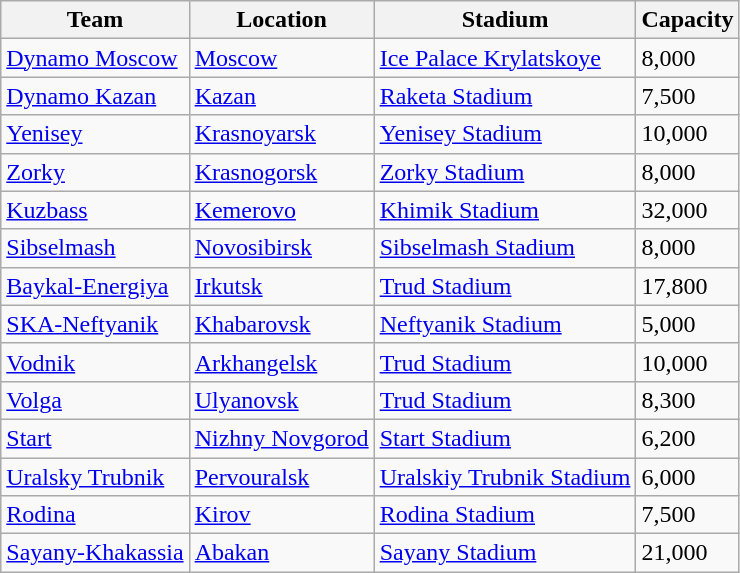<table class="wikitable sortable" style="text-align: left;">
<tr>
<th>Team</th>
<th>Location</th>
<th>Stadium</th>
<th>Capacity</th>
</tr>
<tr>
<td><a href='#'>Dynamo Moscow</a></td>
<td><a href='#'>Moscow</a></td>
<td><a href='#'>Ice Palace Krylatskoye</a></td>
<td>8,000</td>
</tr>
<tr>
<td><a href='#'>Dynamo Kazan</a></td>
<td><a href='#'>Kazan</a></td>
<td><a href='#'>Raketa Stadium</a></td>
<td>7,500</td>
</tr>
<tr>
<td><a href='#'>Yenisey</a></td>
<td><a href='#'>Krasnoyarsk</a></td>
<td><a href='#'>Yenisey Stadium</a></td>
<td>10,000</td>
</tr>
<tr>
<td><a href='#'>Zorky</a></td>
<td><a href='#'>Krasnogorsk</a></td>
<td><a href='#'>Zorky Stadium</a></td>
<td>8,000</td>
</tr>
<tr>
<td><a href='#'>Kuzbass</a></td>
<td><a href='#'>Kemerovo</a></td>
<td><a href='#'>Khimik Stadium</a></td>
<td>32,000</td>
</tr>
<tr>
<td><a href='#'>Sibselmash</a></td>
<td><a href='#'>Novosibirsk</a></td>
<td><a href='#'>Sibselmash Stadium</a></td>
<td>8,000</td>
</tr>
<tr>
<td><a href='#'>Baykal-Energiya</a></td>
<td><a href='#'>Irkutsk</a></td>
<td><a href='#'>Trud Stadium</a></td>
<td>17,800</td>
</tr>
<tr>
<td><a href='#'>SKA-Neftyanik</a></td>
<td><a href='#'>Khabarovsk</a></td>
<td><a href='#'>Neftyanik Stadium</a></td>
<td>5,000</td>
</tr>
<tr>
<td><a href='#'>Vodnik</a></td>
<td><a href='#'>Arkhangelsk</a></td>
<td><a href='#'>Trud Stadium</a></td>
<td>10,000</td>
</tr>
<tr>
<td><a href='#'>Volga</a></td>
<td><a href='#'>Ulyanovsk</a></td>
<td><a href='#'>Trud Stadium</a></td>
<td>8,300</td>
</tr>
<tr>
<td><a href='#'>Start</a></td>
<td><a href='#'>Nizhny Novgorod</a></td>
<td><a href='#'>Start Stadium</a></td>
<td>6,200</td>
</tr>
<tr>
<td><a href='#'>Uralsky Trubnik</a></td>
<td><a href='#'>Pervouralsk</a></td>
<td><a href='#'>Uralskiy Trubnik Stadium</a></td>
<td>6,000</td>
</tr>
<tr>
<td><a href='#'>Rodina</a></td>
<td><a href='#'>Kirov</a></td>
<td><a href='#'>Rodina Stadium</a></td>
<td>7,500</td>
</tr>
<tr>
<td><a href='#'>Sayany-Khakassia</a></td>
<td><a href='#'>Abakan</a></td>
<td><a href='#'>Sayany Stadium</a></td>
<td>21,000</td>
</tr>
</table>
